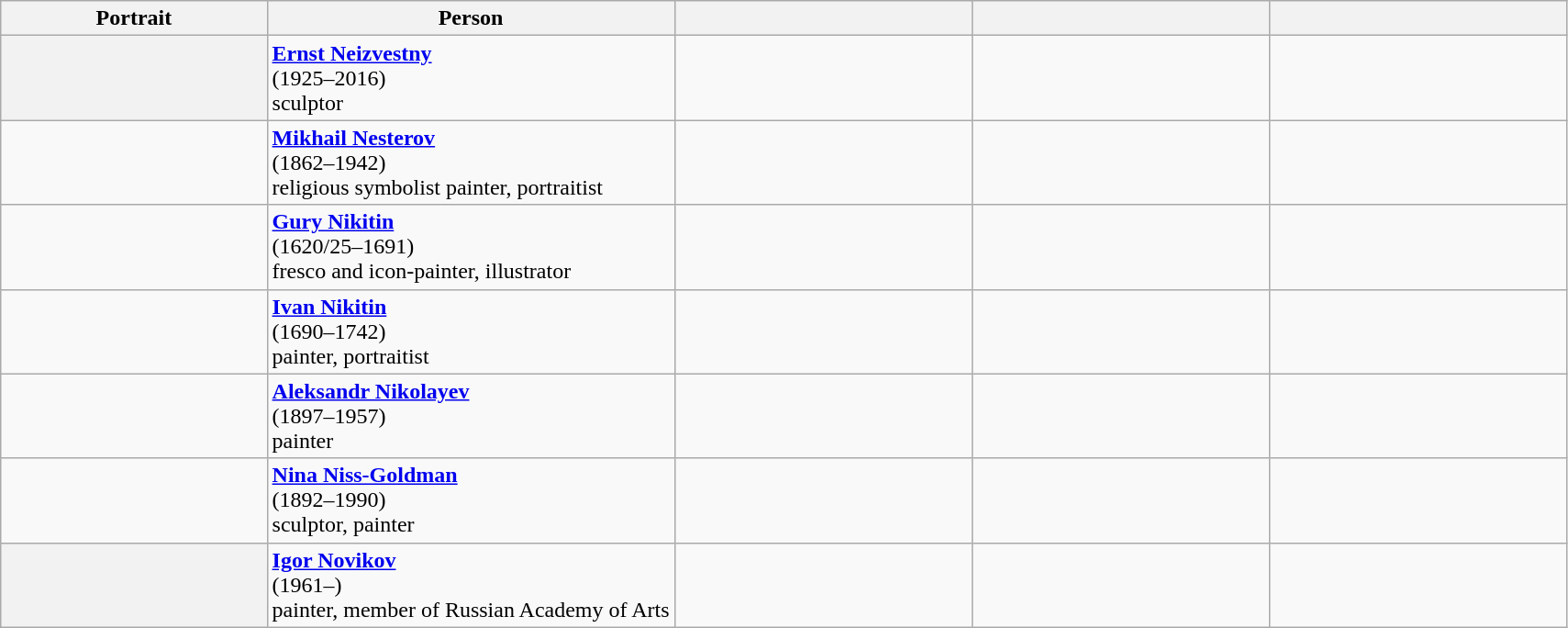<table class="wikitable">
<tr ">
<th scope="col" style="width:17%;">Portrait</th>
<th scope="col" style="width:26%;">Person</th>
<th scope="col" style="width:19%;"></th>
<th scope="col" style="width:19%;"></th>
<th scope="col" style="width:19%;"></th>
</tr>
<tr>
<th scope="row" style="text-align:center;"></th>
<td><strong><a href='#'>Ernst Neizvestny</a></strong><br> (1925–2016)<br>sculptor<br></td>
<td></td>
<td></td>
<td></td>
</tr>
<tr>
<td scope="row" style="text-align:center;"></td>
<td><strong><a href='#'>Mikhail Nesterov</a></strong><br> (1862–1942)<br>religious symbolist painter, portraitist<br></td>
<td></td>
<td></td>
<td></td>
</tr>
<tr>
<td></td>
<td><strong><a href='#'>Gury Nikitin</a></strong><br>(1620/25–1691)<br> fresco and icon-painter, illustrator</td>
<td></td>
<td></td>
<td></td>
</tr>
<tr>
<td></td>
<td><strong><a href='#'>Ivan Nikitin</a></strong><br> (1690–1742)<br> painter, portraitist</td>
<td></td>
<td></td>
<td></td>
</tr>
<tr>
<td ! scope="row" style="text-align:center;"></td>
<td><strong><a href='#'>Aleksandr Nikolayev</a></strong><br> (1897–1957)<br>painter</td>
<td></td>
<td></td>
<td></td>
</tr>
<tr>
<td ! scope="row" style="text-align:center;"></td>
<td><strong><a href='#'>Nina Niss-Goldman</a></strong><br> (1892–1990)<br>sculptor, painter</td>
<td></td>
<td></td>
<td></td>
</tr>
<tr>
<th scope="row" style="text-align:center;"></th>
<td><strong><a href='#'>Igor Novikov</a></strong><br> (1961–)<br>painter, member of Russian Academy of Arts</td>
<td></td>
<td></td>
<td></td>
</tr>
</table>
